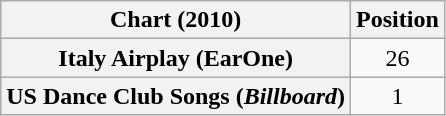<table class="wikitable plainrowheaders" style="text-align:center">
<tr>
<th scope="col">Chart (2010)</th>
<th scope="col">Position</th>
</tr>
<tr>
<th scope="row">Italy Airplay (EarOne)</th>
<td>26</td>
</tr>
<tr>
<th scope="row">US Dance Club Songs (<em>Billboard</em>)</th>
<td>1</td>
</tr>
</table>
